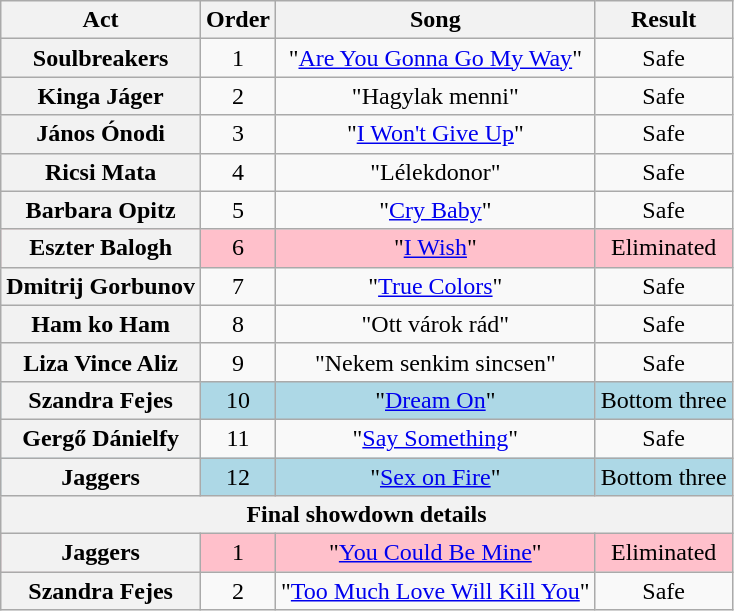<table class="wikitable" style="text-align:center;">
<tr>
<th scope="col">Act</th>
<th scope="col">Order</th>
<th scope="col">Song</th>
<th scope="col">Result</th>
</tr>
<tr>
<th scope="row">Soulbreakers</th>
<td>1</td>
<td>"<a href='#'>Are You Gonna Go My Way</a>"</td>
<td>Safe</td>
</tr>
<tr>
<th scope="row">Kinga Jáger</th>
<td>2</td>
<td>"Hagylak menni"</td>
<td>Safe</td>
</tr>
<tr>
<th scope="row">János Ónodi</th>
<td>3</td>
<td>"<a href='#'>I Won't Give Up</a>"</td>
<td>Safe</td>
</tr>
<tr>
<th scope="row">Ricsi Mata</th>
<td>4</td>
<td>"Lélekdonor"</td>
<td>Safe</td>
</tr>
<tr>
<th scope="row">Barbara Opitz</th>
<td>5</td>
<td>"<a href='#'>Cry Baby</a>"</td>
<td>Safe</td>
</tr>
<tr bgcolor="pink">
<th scope="row">Eszter Balogh</th>
<td>6</td>
<td>"<a href='#'>I Wish</a>"</td>
<td>Eliminated</td>
</tr>
<tr>
<th scope="row">Dmitrij Gorbunov</th>
<td>7</td>
<td>"<a href='#'>True Colors</a>"</td>
<td>Safe</td>
</tr>
<tr>
<th scope="row">Ham ko Ham</th>
<td>8</td>
<td>"Ott várok rád"</td>
<td>Safe</td>
</tr>
<tr>
<th scope="row">Liza Vince Aliz</th>
<td>9</td>
<td>"Nekem senkim sincsen"</td>
<td>Safe</td>
</tr>
<tr bgcolor="lightblue">
<th scope="row">Szandra Fejes</th>
<td>10</td>
<td>"<a href='#'>Dream On</a>"</td>
<td>Bottom three</td>
</tr>
<tr>
<th scope="row">Gergő Dánielfy</th>
<td>11</td>
<td>"<a href='#'>Say Something</a>"</td>
<td>Safe</td>
</tr>
<tr bgcolor="lightblue">
<th scope="row">Jaggers</th>
<td>12</td>
<td>"<a href='#'>Sex on Fire</a>"</td>
<td>Bottom three</td>
</tr>
<tr>
<th scope="col" colspan="6">Final showdown details</th>
</tr>
<tr bgcolor="pink">
<th scope="row">Jaggers</th>
<td>1</td>
<td>"<a href='#'>You Could Be Mine</a>"</td>
<td>Eliminated</td>
</tr>
<tr>
<th scope="row">Szandra Fejes</th>
<td>2</td>
<td>"<a href='#'>Too Much Love Will Kill You</a>"</td>
<td>Safe</td>
</tr>
</table>
